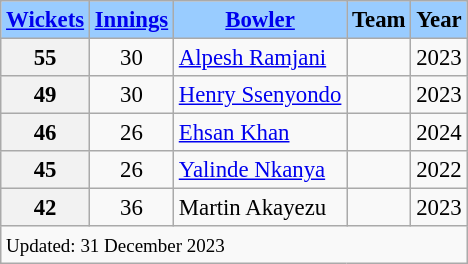<table class="wikitable sortable defaultlef ccol2center ol5center" style="font-size: 95%">
<tr>
<th scope="col" style="background-color:#9cf;"><a href='#'>Wickets</a></th>
<th scope="col" style="background-color:#9cf;"><a href='#'>Innings</a></th>
<th scope="col" style="background-color:#9cf;"><a href='#'>Bowler</a></th>
<th scope="col" style="background-color:#9cf;">Team</th>
<th scope="col" style="background-color:#9cf;">Year</th>
</tr>
<tr>
<th scope="row">55</th>
<td style="text-align:center;">30</td>
<td><a href='#'>Alpesh Ramjani</a></td>
<td></td>
<td>2023</td>
</tr>
<tr>
<th scope="row">49</th>
<td style="text-align:center;">30</td>
<td><a href='#'>Henry Ssenyondo</a></td>
<td></td>
<td>2023</td>
</tr>
<tr>
<th scope="row">46</th>
<td style="text-align:center;">26</td>
<td><a href='#'>Ehsan Khan</a></td>
<td></td>
<td>2024</td>
</tr>
<tr>
<th scope="row">45</th>
<td style="text-align:center;">26</td>
<td><a href='#'>Yalinde Nkanya</a></td>
<td></td>
<td>2022</td>
</tr>
<tr>
<th scope="row">42</th>
<td style="text-align:center;">36</td>
<td>Martin Akayezu</td>
<td></td>
<td>2023</td>
</tr>
<tr class="sortbottom">
<td scope="row" colspan=5 style="text-align:left;"><small>Updated: 31 December 2023</small></td>
</tr>
</table>
